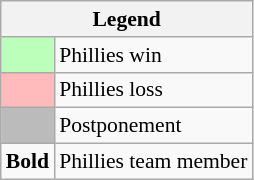<table class="wikitable" style="font-size:90%">
<tr>
<th colspan="2">Legend</th>
</tr>
<tr>
<td style="background:#bfb;"> </td>
<td>Phillies win</td>
</tr>
<tr>
<td style="background:#fbb;"> </td>
<td>Phillies loss</td>
</tr>
<tr>
<td style="background:#bbb;"> </td>
<td>Postponement</td>
</tr>
<tr>
<td><strong>Bold</strong></td>
<td>Phillies team member</td>
</tr>
</table>
